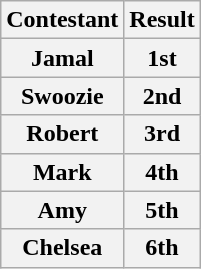<table class="wikitable">
<tr>
<th>Contestant</th>
<th>Result</th>
</tr>
<tr>
<th>Jamal</th>
<th>1st</th>
</tr>
<tr>
<th>Swoozie</th>
<th>2nd</th>
</tr>
<tr>
<th>Robert</th>
<th>3rd</th>
</tr>
<tr>
<th>Mark</th>
<th>4th</th>
</tr>
<tr>
<th>Amy</th>
<th>5th</th>
</tr>
<tr>
<th>Chelsea</th>
<th>6th</th>
</tr>
</table>
